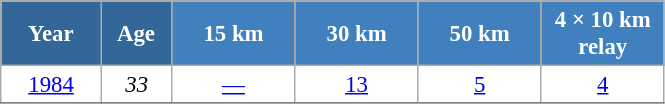<table class="wikitable" style="font-size:95%; text-align:center; border:grey solid 1px; border-collapse:collapse; background:#ffffff;">
<tr>
<th style="background-color:#369; color:white; width:60px;"> Year </th>
<th style="background-color:#369; color:white; width:40px;"> Age </th>
<th style="background-color:#4180be; color:white; width:75px;"> 15 km </th>
<th style="background-color:#4180be; color:white; width:75px;"> 30 km </th>
<th style="background-color:#4180be; color:white; width:75px;"> 50 km </th>
<th style="background-color:#4180be; color:white; width:75px;"> 4 × 10 km <br> relay </th>
</tr>
<tr>
<td><a href='#'>1984</a></td>
<td><em>33</em></td>
<td><a href='#'>—</a></td>
<td><a href='#'>13</a></td>
<td><a href='#'>5</a></td>
<td><a href='#'>4</a></td>
</tr>
<tr>
</tr>
</table>
